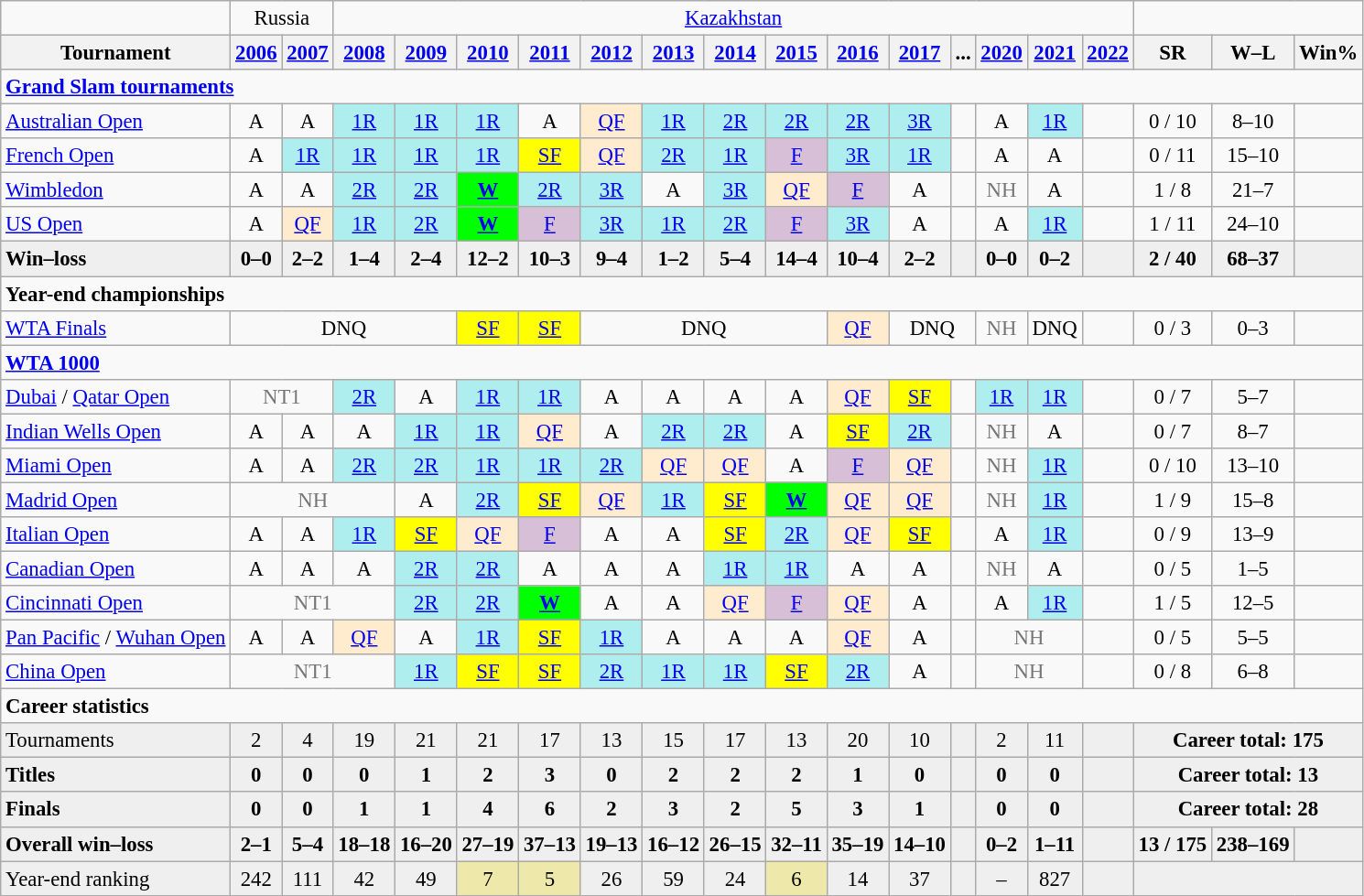<table class="wikitable nowrap" style=text-align:center;font-size:95%;>
<tr>
<td></td>
<td colspan=2>Russia</td>
<td colspan="14"><a href='#'>Kazakhstan</a></td>
<td colspan="3"></td>
</tr>
<tr>
<th>Tournament</th>
<th><a href='#'>2006</a></th>
<th><a href='#'>2007</a></th>
<th><a href='#'>2008</a></th>
<th><a href='#'>2009</a></th>
<th><a href='#'>2010</a></th>
<th><a href='#'>2011</a></th>
<th><a href='#'>2012</a></th>
<th><a href='#'>2013</a></th>
<th><a href='#'>2014</a></th>
<th><a href='#'>2015</a></th>
<th><a href='#'>2016</a></th>
<th><a href='#'>2017</a></th>
<th>...</th>
<th><a href='#'>2020</a></th>
<th><a href='#'>2021</a></th>
<th><a href='#'>2022</a></th>
<th>SR</th>
<th>W–L</th>
<th>Win%</th>
</tr>
<tr>
<td colspan="20" align="left"><strong><a href='#'>Grand Slam tournaments</a></strong></td>
</tr>
<tr>
<td align=left><a href='#'>Australian Open</a></td>
<td>A</td>
<td>A</td>
<td style=background:#afeeee><a href='#'>1R</a></td>
<td style=background:#afeeee><a href='#'>1R</a></td>
<td style=background:#afeeee><a href='#'>1R</a></td>
<td>A</td>
<td style=background:#ffebcd><a href='#'>QF</a></td>
<td style=background:#afeeee><a href='#'>1R</a></td>
<td style=background:#afeeee><a href='#'>2R</a></td>
<td style=background:#afeeee><a href='#'>2R</a></td>
<td style=background:#afeeee><a href='#'>2R</a></td>
<td style=background:#afeeee><a href='#'>3R</a></td>
<td></td>
<td>A</td>
<td style=background:#afeeee><a href='#'>1R</a></td>
<td></td>
<td>0 / 10</td>
<td>8–10</td>
<td></td>
</tr>
<tr>
<td align=left><a href='#'>French Open</a></td>
<td>A</td>
<td style=background:#afeeee><a href='#'>1R</a></td>
<td style=background:#afeeee><a href='#'>1R</a></td>
<td style=background:#afeeee><a href='#'>1R</a></td>
<td style=background:#afeeee><a href='#'>1R</a></td>
<td style=background:yellow><a href='#'>SF</a></td>
<td style=background:#ffebcd><a href='#'>QF</a></td>
<td style=background:#afeeee><a href='#'>2R</a></td>
<td style=background:#afeeee><a href='#'>1R</a></td>
<td style=background:thistle><a href='#'>F</a></td>
<td style=background:#afeeee><a href='#'>3R</a></td>
<td style=background:#afeeee><a href='#'>1R</a></td>
<td></td>
<td>A</td>
<td>A</td>
<td></td>
<td>0 / 11</td>
<td>15–10</td>
<td></td>
</tr>
<tr>
<td align=left><a href='#'>Wimbledon</a></td>
<td>A</td>
<td>A</td>
<td style=background:#afeeee><a href='#'>2R</a></td>
<td style=background:#afeeee><a href='#'>2R</a></td>
<td style=background:#0f0><a href='#'><strong>W</strong></a></td>
<td style=background:#afeeee><a href='#'>2R</a></td>
<td style=background:#afeeee><a href='#'>3R</a></td>
<td>A</td>
<td style=background:#afeeee><a href='#'>3R</a></td>
<td style=background:#ffebcd><a href='#'>QF</a></td>
<td style=background:thistle><a href='#'>F</a></td>
<td>A</td>
<td></td>
<td style=color:#767676>NH</td>
<td>A</td>
<td></td>
<td>1 / 8</td>
<td>21–7</td>
<td></td>
</tr>
<tr>
<td align=left><a href='#'>US Open</a></td>
<td>A</td>
<td style=background:#ffebcd><a href='#'>QF</a></td>
<td style=background:#afeeee><a href='#'>1R</a></td>
<td style=background:#afeeee><a href='#'>2R</a></td>
<td style=background:#0f0><a href='#'><strong>W</strong></a></td>
<td style=background:thistle><a href='#'>F</a></td>
<td style=background:#afeeee><a href='#'>3R</a></td>
<td style=background:#afeeee><a href='#'>1R</a></td>
<td style=background:#afeeee><a href='#'>2R</a></td>
<td style=background:thistle><a href='#'>F</a></td>
<td style=background:#afeeee><a href='#'>3R</a></td>
<td>A</td>
<td></td>
<td>A</td>
<td style=background:#afeeee><a href='#'>1R</a></td>
<td></td>
<td>1 / 11</td>
<td>24–10</td>
<td></td>
</tr>
<tr style=background:#efefef;font-weight:bold;>
<td style=text-align:left>Win–loss</td>
<td>0–0</td>
<td>2–2</td>
<td>1–4</td>
<td>2–4</td>
<td>12–2</td>
<td>10–3</td>
<td>9–4</td>
<td>1–2</td>
<td>5–4</td>
<td>14–4</td>
<td>10–4</td>
<td>2–2</td>
<td></td>
<td>0–0</td>
<td>0–2</td>
<td></td>
<td>2 / 40</td>
<td>68–37</td>
<td></td>
</tr>
<tr>
<td colspan="20" style="text-align:left"><strong>Year-end championships</strong></td>
</tr>
<tr>
<td align=left><a href='#'>WTA Finals</a></td>
<td colspan=4>DNQ</td>
<td style=background:yellow><a href='#'>SF</a></td>
<td style=background:yellow><a href='#'>SF</a></td>
<td colspan=4>DNQ</td>
<td style=background:#ffebcd><a href='#'>QF</a></td>
<td colspan=2>DNQ</td>
<td style=color:#767676>NH</td>
<td>DNQ</td>
<td></td>
<td>0 / 3</td>
<td>0–3</td>
<td></td>
</tr>
<tr>
<td colspan="20" style="text-align:left"><strong><a href='#'>WTA 1000</a></strong></td>
</tr>
<tr>
<td align=left><a href='#'>Dubai</a> / <a href='#'>Qatar Open</a></td>
<td colspan=2 style=color:#767676>NT1</td>
<td style=background:#afeeee><a href='#'>2R</a></td>
<td>A</td>
<td style=background:#afeeee><a href='#'>1R</a></td>
<td style=background:#afeeee><a href='#'>1R</a></td>
<td>A</td>
<td>A</td>
<td>A</td>
<td>A</td>
<td style=background:#ffebcd><a href='#'>QF</a></td>
<td style=background:yellow><a href='#'>SF</a></td>
<td></td>
<td style=background:#afeeee><a href='#'>1R</a></td>
<td style=background:#afeeee><a href='#'>1R</a></td>
<td></td>
<td>0 / 7</td>
<td>5–7</td>
<td></td>
</tr>
<tr>
<td align=left><a href='#'>Indian Wells Open</a></td>
<td>A</td>
<td>A</td>
<td>A</td>
<td style=background:#afeeee><a href='#'>1R</a></td>
<td style=background:#afeeee><a href='#'>1R</a></td>
<td style=background:#ffebcd><a href='#'>QF</a></td>
<td>A</td>
<td style=background:#afeeee><a href='#'>2R</a></td>
<td style=background:#afeeee><a href='#'>2R</a></td>
<td>A</td>
<td style=background:yellow><a href='#'>SF</a></td>
<td style=background:#afeeee><a href='#'>2R</a></td>
<td></td>
<td style="color:#767676">NH</td>
<td>A</td>
<td></td>
<td>0 / 7</td>
<td>8–7</td>
<td></td>
</tr>
<tr>
<td align=left><a href='#'>Miami Open</a></td>
<td>A</td>
<td>A</td>
<td style=background:#afeeee><a href='#'>2R</a></td>
<td style=background:#afeeee><a href='#'>2R</a></td>
<td style=background:#afeeee><a href='#'>1R</a></td>
<td style=background:#afeeee><a href='#'>1R</a></td>
<td style=background:#afeeee><a href='#'>2R</a></td>
<td style=background:#ffebcd><a href='#'>QF</a></td>
<td style=background:#ffebcd><a href='#'>QF</a></td>
<td>A</td>
<td style=background:thistle><a href='#'>F</a></td>
<td style=background:#ffebcd><a href='#'>QF</a></td>
<td></td>
<td style=color:#767676>NH</td>
<td style=background:#afeeee><a href='#'>1R</a></td>
<td></td>
<td>0 / 10</td>
<td>13–10</td>
<td></td>
</tr>
<tr>
<td align=left><a href='#'>Madrid Open</a></td>
<td colspan=3 style=color:#767676>NH</td>
<td>A</td>
<td style=background:#afeeee><a href='#'>2R</a></td>
<td style=background:yellow><a href='#'>SF</a></td>
<td style=background:#ffebcd><a href='#'>QF</a></td>
<td style=background:#afeeee><a href='#'>1R</a></td>
<td style=background:yellow><a href='#'>SF</a></td>
<td style=background:#0f0><a href='#'><strong>W</strong></a></td>
<td style=background:#ffebcd><a href='#'>QF</a></td>
<td style=background:#ffebcd><a href='#'>QF</a></td>
<td></td>
<td style=color:#767676>NH</td>
<td style=background:#afeeee><a href='#'>1R</a></td>
<td></td>
<td>1 / 9</td>
<td>15–8</td>
<td></td>
</tr>
<tr>
<td align=left><a href='#'>Italian Open</a></td>
<td>A</td>
<td>A</td>
<td style=background:#afeeee><a href='#'>1R</a></td>
<td style=background:yellow><a href='#'>SF</a></td>
<td style=background:#ffebcd><a href='#'>QF</a></td>
<td style=background:thistle><a href='#'>F</a></td>
<td>A</td>
<td>A</td>
<td style=background:yellow><a href='#'>SF</a></td>
<td style=background:#afeeee><a href='#'>2R</a></td>
<td style=background:#ffebcd><a href='#'>QF</a></td>
<td style=background:yellow><a href='#'>SF</a></td>
<td></td>
<td>A</td>
<td bgcolor=afeeee><a href='#'>1R</a></td>
<td></td>
<td>0 / 9</td>
<td>13–9</td>
<td></td>
</tr>
<tr>
<td align=left><a href='#'>Canadian Open</a></td>
<td>A</td>
<td>A</td>
<td>A</td>
<td style=background:#afeeee><a href='#'>2R</a></td>
<td style=background:#afeeee><a href='#'>2R</a></td>
<td>A</td>
<td>A</td>
<td>A</td>
<td style=background:#afeeee><a href='#'>1R</a></td>
<td style=background:#afeeee><a href='#'>1R</a></td>
<td>A</td>
<td>A</td>
<td></td>
<td style=color:#767676>NH</td>
<td>A</td>
<td></td>
<td>0 / 5</td>
<td>1–5</td>
<td></td>
</tr>
<tr>
<td align=left><a href='#'>Cincinnati Open</a></td>
<td colspan=3 style=color:#767676>NT1</td>
<td style=background:#afeeee><a href='#'>2R</a></td>
<td style=background:#afeeee><a href='#'>2R</a></td>
<td style=background:lime><strong><a href='#'>W</a></strong></td>
<td>A</td>
<td>A</td>
<td style=background:#ffebcd><a href='#'>QF</a></td>
<td style=background:thistle><a href='#'>F</a></td>
<td style=background:#ffebcd><a href='#'>QF</a></td>
<td>A</td>
<td></td>
<td>A</td>
<td style=background:#afeeee><a href='#'>1R</a></td>
<td></td>
<td>1 / 5</td>
<td>12–5</td>
<td></td>
</tr>
<tr>
<td align=left><a href='#'>Pan Pacific</a> / <a href='#'>Wuhan Open</a></td>
<td>A</td>
<td>A</td>
<td style=background:#ffebcd><a href='#'>QF</a></td>
<td>A</td>
<td style=background:#afeeee><a href='#'>1R</a></td>
<td style=background:yellow><a href='#'>SF</a></td>
<td style=background:#afeeee><a href='#'>1R</a></td>
<td>A</td>
<td>A</td>
<td>A</td>
<td bgcolor=ffebcd><a href='#'>QF</a></td>
<td>A</td>
<td></td>
<td colspan="2" style="color:#767676">NH</td>
<td></td>
<td>0 / 5</td>
<td>5–5</td>
<td></td>
</tr>
<tr>
<td align=left><a href='#'>China Open</a></td>
<td colspan=3 style=color:#767676>NT1</td>
<td style=background:#afeeee><a href='#'>1R</a></td>
<td style=background:yellow><a href='#'>SF</a></td>
<td style=background:yellow><a href='#'>SF</a></td>
<td style=background:#afeeee><a href='#'>2R</a></td>
<td style=background:#afeeee><a href='#'>1R</a></td>
<td style=background:#afeeee><a href='#'>1R</a></td>
<td style=background:yellow><a href='#'>SF</a></td>
<td style=background:#afeeee><a href='#'>2R</a></td>
<td>A</td>
<td></td>
<td colspan="2" style="color:#767676">NH</td>
<td></td>
<td>0 / 8</td>
<td>6–8</td>
<td></td>
</tr>
<tr>
<td colspan="20" align="left"><strong>Career statistics</strong></td>
</tr>
<tr bgcolor=efefef>
<td align=left>Tournaments</td>
<td>2</td>
<td>4</td>
<td>19</td>
<td>21</td>
<td>21</td>
<td>17</td>
<td>13</td>
<td>15</td>
<td>17</td>
<td>13</td>
<td>20</td>
<td>10</td>
<td></td>
<td>2</td>
<td>11</td>
<td></td>
<td colspan="3"><strong>Career total: 175</strong></td>
</tr>
<tr style=background:#efefef;font-weight:bold;>
<td align=left>Titles</td>
<td>0</td>
<td>0</td>
<td>0</td>
<td>1</td>
<td>2</td>
<td>3</td>
<td>0</td>
<td>2</td>
<td>2</td>
<td>2</td>
<td>1</td>
<td>0</td>
<td></td>
<td>0</td>
<td>0</td>
<td></td>
<td colspan="3">Career total: 13</td>
</tr>
<tr style=background:#efefef;font-weight:bold;>
<td align=left>Finals</td>
<td>0</td>
<td>0</td>
<td>1</td>
<td>1</td>
<td>4</td>
<td>6</td>
<td>2</td>
<td>3</td>
<td>2</td>
<td>5</td>
<td>3</td>
<td>1</td>
<td></td>
<td>0</td>
<td>0</td>
<td></td>
<td colspan="3">Career total: 28</td>
</tr>
<tr style=background:#efefef;font-weight:bold;>
<td align=left>Overall win–loss</td>
<td>2–1</td>
<td>5–4</td>
<td>18–18</td>
<td>16–20</td>
<td>27–19</td>
<td>37–13</td>
<td>19–13</td>
<td>16–12</td>
<td>26–15</td>
<td>32–11</td>
<td>35–19</td>
<td>14–10</td>
<td></td>
<td>0–2</td>
<td>1–11</td>
<td></td>
<td>13 / 175</td>
<td>238–169</td>
<td></td>
</tr>
<tr style=background:#efefef>
<td align=left>Year-end ranking</td>
<td>242</td>
<td>111</td>
<td>42</td>
<td>49</td>
<td style=background:#eee8aa>7</td>
<td style=background:#eee8aa>5</td>
<td>26</td>
<td>59</td>
<td>24</td>
<td style=background:#eee8aa>6</td>
<td>14</td>
<td>37</td>
<td></td>
<td>–</td>
<td>827</td>
<td></td>
<td colspan="3"></td>
</tr>
</table>
